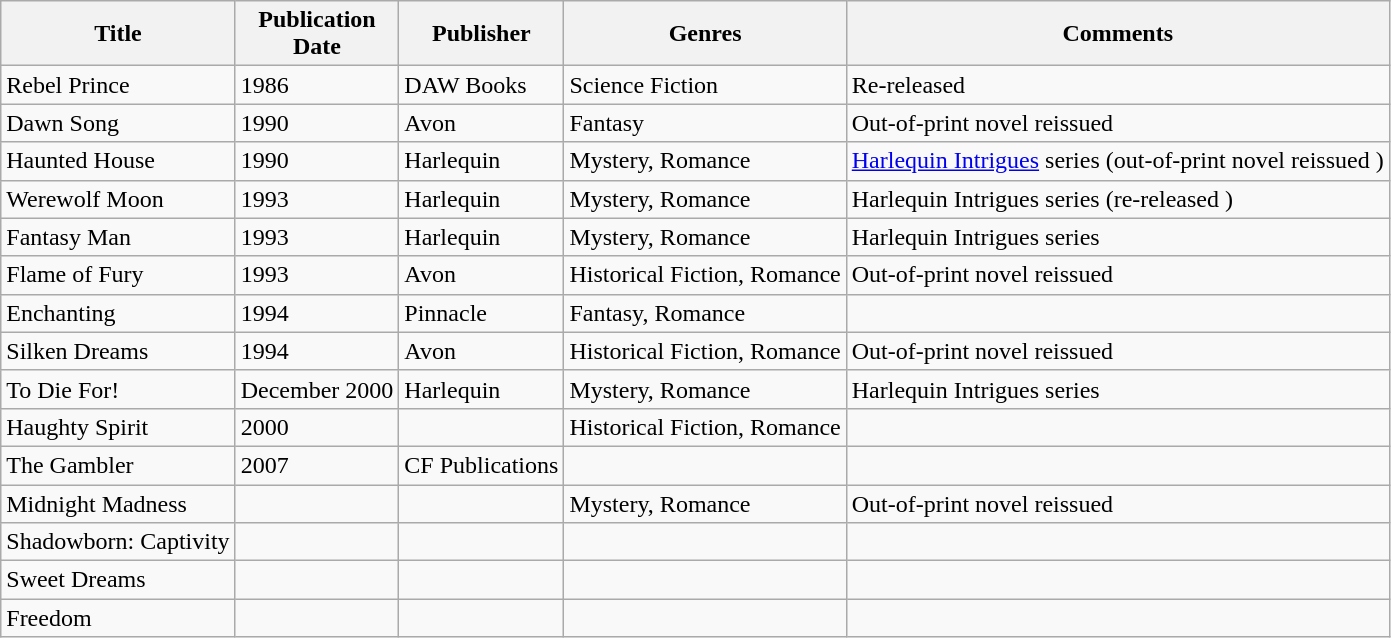<table class="wikitable">
<tr>
<th>Title</th>
<th><strong>Publication</strong><br>Date</th>
<th>Publisher</th>
<th>Genres</th>
<th>Comments</th>
</tr>
<tr>
<td>Rebel Prince</td>
<td>1986</td>
<td>DAW Books</td>
<td>Science Fiction</td>
<td>Re-released </td>
</tr>
<tr>
<td>Dawn Song</td>
<td>1990</td>
<td>Avon</td>
<td>Fantasy</td>
<td>Out-of-print novel reissued </td>
</tr>
<tr>
<td>Haunted House</td>
<td>1990</td>
<td>Harlequin</td>
<td>Mystery, Romance</td>
<td><a href='#'>Harlequin Intrigues</a> series (out-of-print novel reissued )</td>
</tr>
<tr>
<td>Werewolf Moon</td>
<td>1993</td>
<td>Harlequin</td>
<td>Mystery, Romance</td>
<td>Harlequin Intrigues series (re-released )</td>
</tr>
<tr>
<td>Fantasy Man</td>
<td>1993</td>
<td>Harlequin</td>
<td>Mystery, Romance</td>
<td>Harlequin Intrigues series</td>
</tr>
<tr>
<td>Flame of Fury</td>
<td>1993</td>
<td>Avon</td>
<td>Historical Fiction, Romance</td>
<td>Out-of-print novel reissued </td>
</tr>
<tr>
<td>Enchanting</td>
<td>1994</td>
<td>Pinnacle</td>
<td>Fantasy, Romance</td>
<td></td>
</tr>
<tr>
<td>Silken Dreams</td>
<td>1994</td>
<td>Avon</td>
<td>Historical Fiction, Romance</td>
<td>Out-of-print novel reissued </td>
</tr>
<tr>
<td>To Die For!</td>
<td>December 2000</td>
<td>Harlequin</td>
<td>Mystery, Romance</td>
<td>Harlequin Intrigues series</td>
</tr>
<tr>
<td>Haughty Spirit</td>
<td>2000</td>
<td></td>
<td>Historical Fiction, Romance</td>
<td></td>
</tr>
<tr>
<td>The Gambler</td>
<td>2007</td>
<td>CF Publications</td>
<td></td>
<td></td>
</tr>
<tr>
<td>Midnight Madness</td>
<td></td>
<td></td>
<td>Mystery, Romance</td>
<td>Out-of-print novel reissued </td>
</tr>
<tr>
<td>Shadowborn: Captivity</td>
<td></td>
<td></td>
<td></td>
<td></td>
</tr>
<tr>
<td>Sweet Dreams</td>
<td></td>
<td></td>
<td></td>
<td></td>
</tr>
<tr>
<td>Freedom</td>
<td></td>
<td></td>
<td></td>
<td></td>
</tr>
</table>
